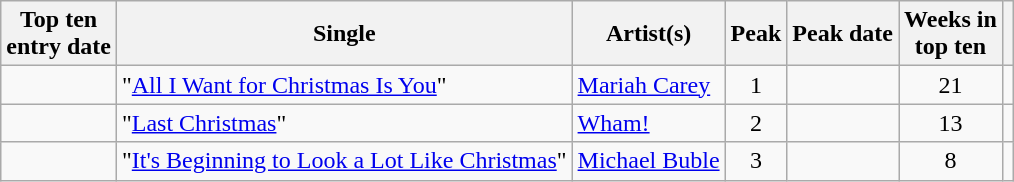<table class="wikitable sortable">
<tr>
<th>Top ten<br>entry date</th>
<th>Single</th>
<th>Artist(s)</th>
<th data-sort-type="number">Peak</th>
<th>Peak date</th>
<th data-sort-type="number">Weeks in<br>top ten</th>
<th></th>
</tr>
<tr>
<td></td>
<td>"<a href='#'>All I Want for Christmas Is You</a>"</td>
<td><a href='#'>Mariah Carey</a></td>
<td style="text-align:center;">1</td>
<td></td>
<td style="text-align:center;">21</td>
<td></td>
</tr>
<tr>
<td></td>
<td>"<a href='#'>Last Christmas</a>"</td>
<td><a href='#'>Wham!</a></td>
<td style="text-align:center;">2</td>
<td></td>
<td style="text-align:center;">13</td>
<td style="text-align:center;"></td>
</tr>
<tr>
<td></td>
<td>"<a href='#'>It's Beginning to Look a Lot Like Christmas</a>"</td>
<td><a href='#'>Michael Buble</a></td>
<td style="text-align:center;">3</td>
<td></td>
<td style="text-align:center;">8</td>
<td style="text-align:center;"></td>
</tr>
</table>
